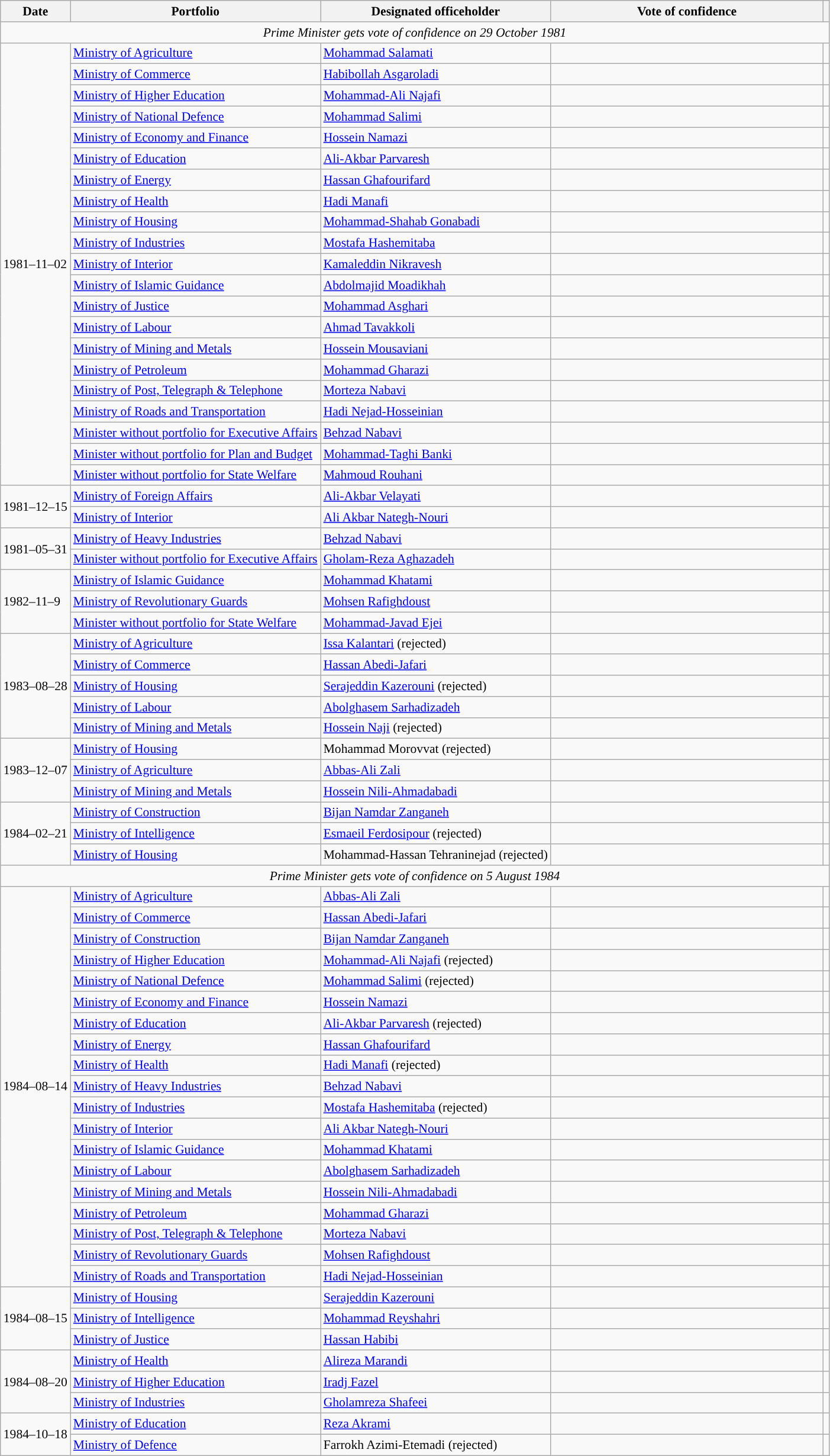<table class="wikitable" style="font-size:90%;">
<tr>
<th>Date</th>
<th>Portfolio</th>
<th>Designated officeholder</th>
<th width=300px>Vote of confidence</th>
<th></th>
</tr>
<tr>
<td colspan=5 align=center><em>Prime Minister gets vote of confidence on 29 October 1981</em></td>
</tr>
<tr>
<td rowspan=21>1981–11–02</td>
<td><a href='#'>Ministry of Agriculture</a></td>
<td><a href='#'>Mohammad Salamati</a></td>
<td></td>
<td></td>
</tr>
<tr>
<td><a href='#'>Ministry of Commerce</a></td>
<td><a href='#'>Habibollah Asgaroladi</a></td>
<td></td>
<td></td>
</tr>
<tr>
<td><a href='#'>Ministry of Higher Education</a></td>
<td><a href='#'>Mohammad-Ali Najafi</a></td>
<td></td>
<td></td>
</tr>
<tr>
<td><a href='#'>Ministry of National Defence</a></td>
<td><a href='#'>Mohammad Salimi</a></td>
<td></td>
<td></td>
</tr>
<tr>
<td><a href='#'>Ministry of Economy and Finance</a></td>
<td><a href='#'>Hossein Namazi</a></td>
<td></td>
<td></td>
</tr>
<tr>
<td><a href='#'>Ministry of Education</a></td>
<td><a href='#'>Ali-Akbar Parvaresh</a></td>
<td></td>
<td></td>
</tr>
<tr>
<td><a href='#'>Ministry of Energy</a></td>
<td><a href='#'>Hassan Ghafourifard</a></td>
<td></td>
<td></td>
</tr>
<tr>
<td><a href='#'>Ministry of Health</a></td>
<td><a href='#'>Hadi Manafi</a></td>
<td></td>
<td></td>
</tr>
<tr>
<td><a href='#'>Ministry of Housing</a></td>
<td><a href='#'>Mohammad-Shahab Gonabadi</a></td>
<td></td>
<td></td>
</tr>
<tr>
<td><a href='#'>Ministry of Industries</a></td>
<td><a href='#'>Mostafa Hashemitaba</a></td>
<td></td>
<td></td>
</tr>
<tr>
<td><a href='#'>Ministry of Interior</a></td>
<td><a href='#'>Kamaleddin Nikravesh</a></td>
<td></td>
<td></td>
</tr>
<tr>
<td><a href='#'>Ministry of Islamic Guidance</a></td>
<td><a href='#'>Abdolmajid Moadikhah</a></td>
<td></td>
<td></td>
</tr>
<tr>
<td><a href='#'>Ministry of Justice</a></td>
<td><a href='#'>Mohammad Asghari</a></td>
<td></td>
<td></td>
</tr>
<tr>
<td><a href='#'>Ministry of Labour</a></td>
<td><a href='#'>Ahmad Tavakkoli</a></td>
<td></td>
<td></td>
</tr>
<tr>
<td><a href='#'>Ministry of Mining and Metals</a></td>
<td><a href='#'>Hossein Mousaviani</a></td>
<td></td>
<td></td>
</tr>
<tr>
<td><a href='#'>Ministry of Petroleum</a></td>
<td><a href='#'>Mohammad Gharazi</a></td>
<td></td>
<td></td>
</tr>
<tr>
<td><a href='#'>Ministry of Post, Telegraph & Telephone</a></td>
<td><a href='#'>Morteza Nabavi</a></td>
<td></td>
<td></td>
</tr>
<tr>
<td><a href='#'>Ministry of Roads and Transportation</a></td>
<td><a href='#'>Hadi Nejad-Hosseinian</a></td>
<td></td>
<td></td>
</tr>
<tr>
<td><a href='#'>Minister without portfolio for Executive Affairs</a></td>
<td><a href='#'>Behzad Nabavi</a></td>
<td></td>
<td></td>
</tr>
<tr>
<td><a href='#'>Minister without portfolio for Plan and Budget</a></td>
<td><a href='#'>Mohammad-Taghi Banki</a></td>
<td></td>
<td></td>
</tr>
<tr>
<td><a href='#'>Minister without portfolio for State Welfare</a></td>
<td><a href='#'>Mahmoud Rouhani</a></td>
<td></td>
<td></td>
</tr>
<tr>
<td rowspan=2>1981–12–15</td>
<td><a href='#'>Ministry of Foreign Affairs</a></td>
<td><a href='#'>Ali-Akbar Velayati</a></td>
<td></td>
<td></td>
</tr>
<tr>
<td><a href='#'>Ministry of Interior</a></td>
<td><a href='#'>Ali Akbar Nategh-Nouri</a></td>
<td></td>
<td></td>
</tr>
<tr>
<td rowspan=2>1981–05–31</td>
<td><a href='#'>Ministry of Heavy Industries</a></td>
<td><a href='#'>Behzad Nabavi</a></td>
<td></td>
<td></td>
</tr>
<tr>
<td><a href='#'>Minister without portfolio for Executive Affairs</a></td>
<td><a href='#'>Gholam-Reza Aghazadeh</a></td>
<td></td>
<td></td>
</tr>
<tr>
<td rowspan=3>1982–11–9</td>
<td><a href='#'>Ministry of Islamic Guidance</a></td>
<td><a href='#'>Mohammad Khatami</a></td>
<td></td>
<td></td>
</tr>
<tr>
<td><a href='#'>Ministry of Revolutionary Guards</a></td>
<td><a href='#'>Mohsen Rafighdoust</a></td>
<td></td>
<td></td>
</tr>
<tr>
<td><a href='#'>Minister without portfolio for State Welfare</a></td>
<td><a href='#'>Mohammad-Javad Ejei</a></td>
<td></td>
<td></td>
</tr>
<tr>
<td rowspan=5>1983–08–28</td>
<td><a href='#'>Ministry of Agriculture</a></td>
<td><a href='#'>Issa Kalantari</a> (rejected)</td>
<td></td>
<td></td>
</tr>
<tr>
<td><a href='#'>Ministry of Commerce</a></td>
<td><a href='#'>Hassan Abedi-Jafari</a></td>
<td></td>
<td></td>
</tr>
<tr>
<td><a href='#'>Ministry of Housing</a></td>
<td><a href='#'>Serajeddin Kazerouni</a> (rejected)</td>
<td></td>
<td></td>
</tr>
<tr>
<td><a href='#'>Ministry of Labour</a></td>
<td><a href='#'>Abolghasem Sarhadizadeh</a></td>
<td></td>
<td></td>
</tr>
<tr>
<td><a href='#'>Ministry of Mining and Metals</a></td>
<td><a href='#'>Hossein Naji</a> (rejected)</td>
<td></td>
<td></td>
</tr>
<tr>
<td rowspan=3>1983–12–07</td>
<td><a href='#'>Ministry of Housing</a></td>
<td>Mohammad Morovvat (rejected)</td>
<td></td>
<td></td>
</tr>
<tr>
<td><a href='#'>Ministry of Agriculture</a></td>
<td><a href='#'>Abbas-Ali Zali</a></td>
<td></td>
<td></td>
</tr>
<tr>
<td><a href='#'>Ministry of Mining and Metals</a></td>
<td><a href='#'>Hossein Nili-Ahmadabadi</a></td>
<td></td>
<td></td>
</tr>
<tr>
<td rowspan=3>1984–02–21</td>
<td><a href='#'>Ministry of Construction</a></td>
<td><a href='#'>Bijan Namdar Zanganeh</a></td>
<td></td>
<td></td>
</tr>
<tr>
<td><a href='#'>Ministry of Intelligence</a></td>
<td><a href='#'>Esmaeil Ferdosipour</a> (rejected)</td>
<td></td>
<td></td>
</tr>
<tr>
<td><a href='#'>Ministry of Housing</a></td>
<td>Mohammad-Hassan Tehraninejad (rejected)</td>
<td></td>
<td></td>
</tr>
<tr>
<td colspan=5 align=center><em>Prime Minister gets vote of confidence on 5 August 1984</em></td>
</tr>
<tr>
<td rowspan=19>1984–08–14</td>
<td><a href='#'>Ministry of Agriculture</a></td>
<td><a href='#'>Abbas-Ali Zali</a></td>
<td></td>
<td></td>
</tr>
<tr>
<td><a href='#'>Ministry of Commerce</a></td>
<td><a href='#'>Hassan Abedi-Jafari</a></td>
<td></td>
<td></td>
</tr>
<tr>
<td><a href='#'>Ministry of Construction</a></td>
<td><a href='#'>Bijan Namdar Zanganeh</a></td>
<td></td>
<td></td>
</tr>
<tr>
<td><a href='#'>Ministry of Higher Education</a></td>
<td><a href='#'>Mohammad-Ali Najafi</a> (rejected)</td>
<td></td>
<td></td>
</tr>
<tr>
<td><a href='#'>Ministry of National Defence</a></td>
<td><a href='#'>Mohammad Salimi</a> (rejected)</td>
<td></td>
<td></td>
</tr>
<tr>
<td><a href='#'>Ministry of Economy and Finance</a></td>
<td><a href='#'>Hossein Namazi</a></td>
<td></td>
<td></td>
</tr>
<tr>
<td><a href='#'>Ministry of Education</a></td>
<td><a href='#'>Ali-Akbar Parvaresh</a> (rejected)</td>
<td></td>
<td></td>
</tr>
<tr>
<td><a href='#'>Ministry of Energy</a></td>
<td><a href='#'>Hassan Ghafourifard</a></td>
<td></td>
<td></td>
</tr>
<tr>
<td><a href='#'>Ministry of Health</a></td>
<td><a href='#'>Hadi Manafi</a> (rejected)</td>
<td></td>
<td></td>
</tr>
<tr>
<td><a href='#'>Ministry of Heavy Industries</a></td>
<td><a href='#'>Behzad Nabavi</a></td>
<td></td>
<td></td>
</tr>
<tr>
<td><a href='#'>Ministry of Industries</a></td>
<td><a href='#'>Mostafa Hashemitaba</a> (rejected)</td>
<td></td>
<td></td>
</tr>
<tr>
<td><a href='#'>Ministry of Interior</a></td>
<td><a href='#'>Ali Akbar Nategh-Nouri</a></td>
<td></td>
<td></td>
</tr>
<tr>
<td><a href='#'>Ministry of Islamic Guidance</a></td>
<td><a href='#'>Mohammad Khatami</a></td>
<td></td>
<td></td>
</tr>
<tr>
<td><a href='#'>Ministry of Labour</a></td>
<td><a href='#'>Abolghasem Sarhadizadeh</a></td>
<td></td>
<td></td>
</tr>
<tr>
<td><a href='#'>Ministry of Mining and Metals</a></td>
<td><a href='#'>Hossein Nili-Ahmadabadi</a></td>
<td></td>
<td></td>
</tr>
<tr>
<td><a href='#'>Ministry of Petroleum</a></td>
<td><a href='#'>Mohammad Gharazi</a></td>
<td></td>
<td></td>
</tr>
<tr>
<td><a href='#'>Ministry of Post, Telegraph & Telephone</a></td>
<td><a href='#'>Morteza Nabavi</a></td>
<td></td>
<td></td>
</tr>
<tr>
<td><a href='#'>Ministry of Revolutionary Guards</a></td>
<td><a href='#'>Mohsen Rafighdoust</a></td>
<td></td>
<td></td>
</tr>
<tr>
<td><a href='#'>Ministry of Roads and Transportation</a></td>
<td><a href='#'>Hadi Nejad-Hosseinian</a></td>
<td></td>
<td></td>
</tr>
<tr>
<td rowspan=3>1984–08–15</td>
<td><a href='#'>Ministry of Housing</a></td>
<td><a href='#'>Serajeddin Kazerouni</a></td>
<td></td>
<td></td>
</tr>
<tr>
<td><a href='#'>Ministry of Intelligence</a></td>
<td><a href='#'>Mohammad Reyshahri</a></td>
<td></td>
<td></td>
</tr>
<tr>
<td><a href='#'>Ministry of Justice</a></td>
<td><a href='#'>Hassan Habibi</a></td>
<td></td>
<td></td>
</tr>
<tr>
<td rowspan=3>1984–08–20</td>
<td><a href='#'>Ministry of Health</a></td>
<td><a href='#'>Alireza Marandi</a></td>
<td></td>
<td></td>
</tr>
<tr>
<td><a href='#'>Ministry of Higher Education</a></td>
<td><a href='#'>Iradj Fazel</a></td>
<td></td>
<td></td>
</tr>
<tr>
<td><a href='#'>Ministry of Industries</a></td>
<td><a href='#'>Gholamreza Shafeei</a></td>
<td></td>
<td></td>
</tr>
<tr>
<td rowspan=2>1984–10–18</td>
<td><a href='#'>Ministry of Education</a></td>
<td><a href='#'>Reza Akrami</a></td>
<td></td>
<td></td>
</tr>
<tr>
<td><a href='#'>Ministry of Defence</a></td>
<td>Farrokh Azimi-Etemadi (rejected)</td>
<td></td>
<td></td>
</tr>
</table>
